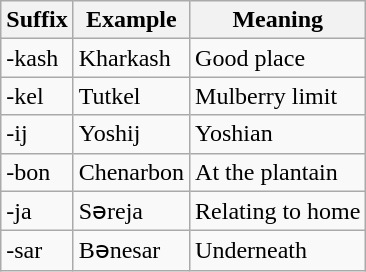<table class=wikitable>
<tr>
<th>Suffix</th>
<th>Example</th>
<th>Meaning</th>
</tr>
<tr>
<td>-kash</td>
<td>Kharkash</td>
<td>Good place</td>
</tr>
<tr>
<td>-kel</td>
<td>Tutkel</td>
<td>Mulberry limit</td>
</tr>
<tr>
<td>-ij</td>
<td>Yoshij</td>
<td>Yoshian</td>
</tr>
<tr>
<td>-bon</td>
<td>Chenarbon</td>
<td>At the plantain</td>
</tr>
<tr>
<td>-ja</td>
<td>Səreja</td>
<td>Relating to home</td>
</tr>
<tr>
<td>-sar</td>
<td>Bənesar</td>
<td>Underneath</td>
</tr>
</table>
